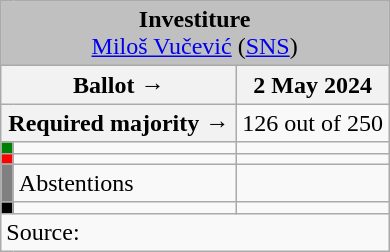<table class="wikitable" style="text-align:center">
<tr>
<td colspan="3" align="center" bgcolor="#C0C0C0"><strong>Investiture</strong><br><a href='#'>Miloš Vučević</a> (<a href='#'>SNS</a>)</td>
</tr>
<tr>
<th colspan="2" style="width:150px">Ballot →</th>
<th>2 May 2024</th>
</tr>
<tr>
<th colspan="2">Required majority →</th>
<td>126 out of 250</td>
</tr>
<tr>
<th style="width:1px; background:green"></th>
<td style="text-align:left"></td>
<td></td>
</tr>
<tr>
<th style="color:inherit;background:red"></th>
<td style="text-align:left"></td>
<td></td>
</tr>
<tr>
<th style="color:inherit;background:gray"></th>
<td style="text-align:left"><span>Abstentions</span></td>
<td></td>
</tr>
<tr>
<th style="color:inherit;background:black"></th>
<td style="text-align:left"></td>
<td></td>
</tr>
<tr>
<td colspan="3" style="text-align:left">Source:</td>
</tr>
</table>
